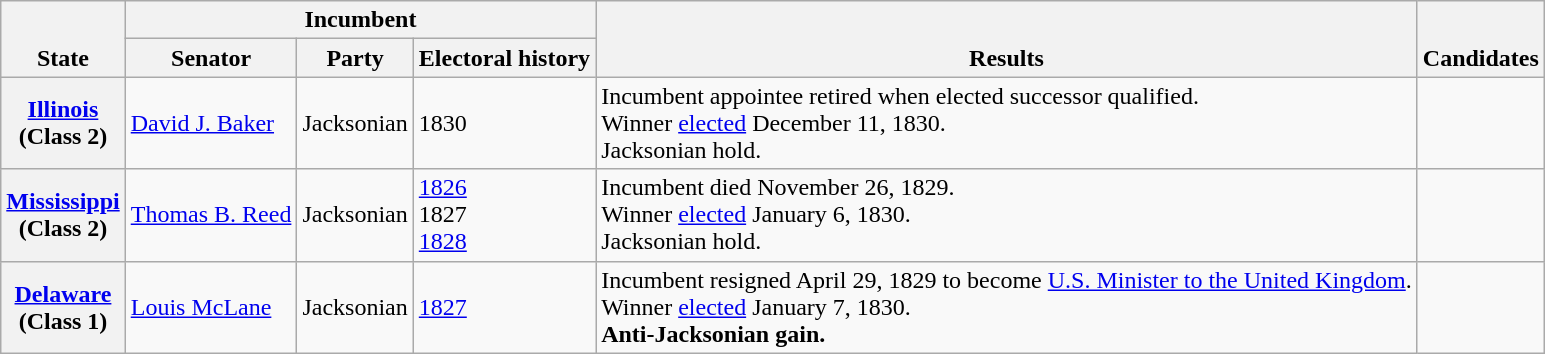<table class=wikitable>
<tr valign=bottom>
<th rowspan=2>State</th>
<th colspan=3>Incumbent</th>
<th rowspan=2>Results</th>
<th rowspan=2>Candidates</th>
</tr>
<tr>
<th>Senator</th>
<th>Party</th>
<th>Electoral history</th>
</tr>
<tr>
<th><a href='#'>Illinois</a><br>(Class 2)</th>
<td><a href='#'>David J. Baker</a></td>
<td>Jacksonian</td>
<td>1830 </td>
<td>Incumbent appointee retired when elected successor qualified.<br>Winner <a href='#'>elected</a> December 11, 1830.<br>Jacksonian hold.</td>
<td nowrap></td>
</tr>
<tr>
<th><a href='#'>Mississippi</a><br>(Class 2)</th>
<td><a href='#'>Thomas B. Reed</a></td>
<td>Jacksonian</td>
<td><a href='#'>1826 </a><br>1827 <br><a href='#'>1828</a></td>
<td>Incumbent died November 26, 1829.<br>Winner <a href='#'>elected</a> January 6, 1830.<br>Jacksonian hold.</td>
<td nowrap></td>
</tr>
<tr>
<th><a href='#'>Delaware</a><br>(Class 1)</th>
<td><a href='#'>Louis McLane</a></td>
<td>Jacksonian</td>
<td><a href='#'>1827</a></td>
<td>Incumbent resigned April 29, 1829 to become <a href='#'>U.S. Minister to the United Kingdom</a>.<br>Winner <a href='#'>elected</a> January 7, 1830.<br><strong>Anti-Jacksonian gain.</strong></td>
<td nowrap></td>
</tr>
</table>
